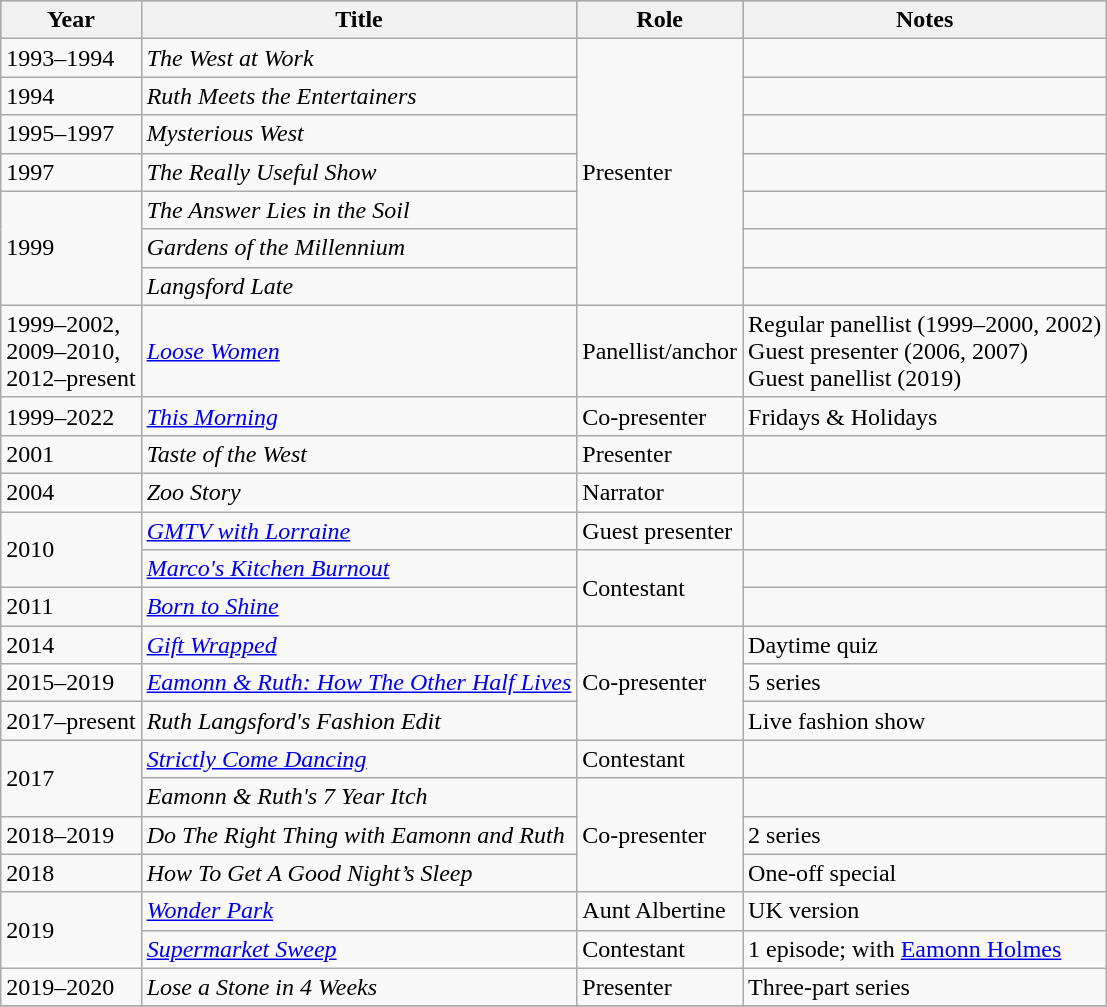<table class="wikitable">
<tr style="background:#b0c4de; text-align:center;">
<th>Year</th>
<th>Title</th>
<th>Role</th>
<th>Notes</th>
</tr>
<tr>
<td>1993–1994</td>
<td><em>The West at Work</em></td>
<td rowspan=7>Presenter</td>
<td></td>
</tr>
<tr>
<td>1994</td>
<td><em>Ruth Meets the Entertainers</em></td>
<td></td>
</tr>
<tr>
<td>1995–1997</td>
<td><em>Mysterious West</em></td>
<td></td>
</tr>
<tr>
<td>1997</td>
<td><em>The Really Useful Show</em></td>
<td></td>
</tr>
<tr>
<td rowspan=3>1999</td>
<td><em>The Answer Lies in the Soil</em></td>
<td></td>
</tr>
<tr>
<td><em>Gardens of the Millennium</em></td>
<td></td>
</tr>
<tr>
<td><em>Langsford Late</em></td>
<td></td>
</tr>
<tr>
<td>1999–2002,<br>2009–2010,<br>2012–present</td>
<td><em><a href='#'>Loose Women</a></em></td>
<td>Panellist/anchor</td>
<td>Regular panellist (1999–2000, 2002)<br>Guest presenter (2006, 2007)<br>Guest panellist (2019)</td>
</tr>
<tr>
<td>1999–2022</td>
<td><em><a href='#'>This Morning</a></em></td>
<td>Co-presenter</td>
<td>Fridays & Holidays</td>
</tr>
<tr>
<td>2001</td>
<td><em>Taste of the West</em></td>
<td>Presenter</td>
<td></td>
</tr>
<tr>
<td>2004</td>
<td><em>Zoo Story</em></td>
<td>Narrator</td>
<td></td>
</tr>
<tr>
<td rowspan=2>2010</td>
<td><em><a href='#'>GMTV with Lorraine</a></em></td>
<td>Guest presenter</td>
<td></td>
</tr>
<tr>
<td><em><a href='#'>Marco's Kitchen Burnout</a></em></td>
<td rowspan=2>Contestant</td>
<td></td>
</tr>
<tr>
<td>2011</td>
<td><em><a href='#'>Born to Shine</a></em></td>
<td></td>
</tr>
<tr>
<td>2014</td>
<td><em><a href='#'>Gift Wrapped</a></em></td>
<td rowspan=3>Co-presenter</td>
<td>Daytime quiz</td>
</tr>
<tr>
<td>2015–2019</td>
<td><em><a href='#'>Eamonn & Ruth: How The Other Half Lives</a></em></td>
<td>5 series</td>
</tr>
<tr>
<td>2017–present</td>
<td><em>Ruth Langsford's Fashion Edit</em></td>
<td>Live fashion show</td>
</tr>
<tr>
<td rowspan=2>2017</td>
<td><em><a href='#'>Strictly Come Dancing</a></em></td>
<td>Contestant</td>
<td></td>
</tr>
<tr>
<td><em>Eamonn & Ruth's 7 Year Itch</em></td>
<td rowspan=3>Co-presenter</td>
<td></td>
</tr>
<tr>
<td>2018–2019</td>
<td><em>Do The Right Thing with Eamonn and Ruth</em></td>
<td>2 series</td>
</tr>
<tr>
<td>2018</td>
<td><em>How To Get A Good Night’s Sleep</em></td>
<td>One-off special</td>
</tr>
<tr>
<td rowspan=2>2019</td>
<td><em><a href='#'>Wonder Park</a></em></td>
<td>Aunt Albertine</td>
<td>UK version</td>
</tr>
<tr>
<td><em><a href='#'>Supermarket Sweep</a></em></td>
<td>Contestant</td>
<td>1 episode; with <a href='#'>Eamonn Holmes</a></td>
</tr>
<tr>
<td>2019–2020</td>
<td><em>Lose a Stone in 4 Weeks</em></td>
<td>Presenter</td>
<td>Three-part series</td>
</tr>
<tr>
</tr>
</table>
